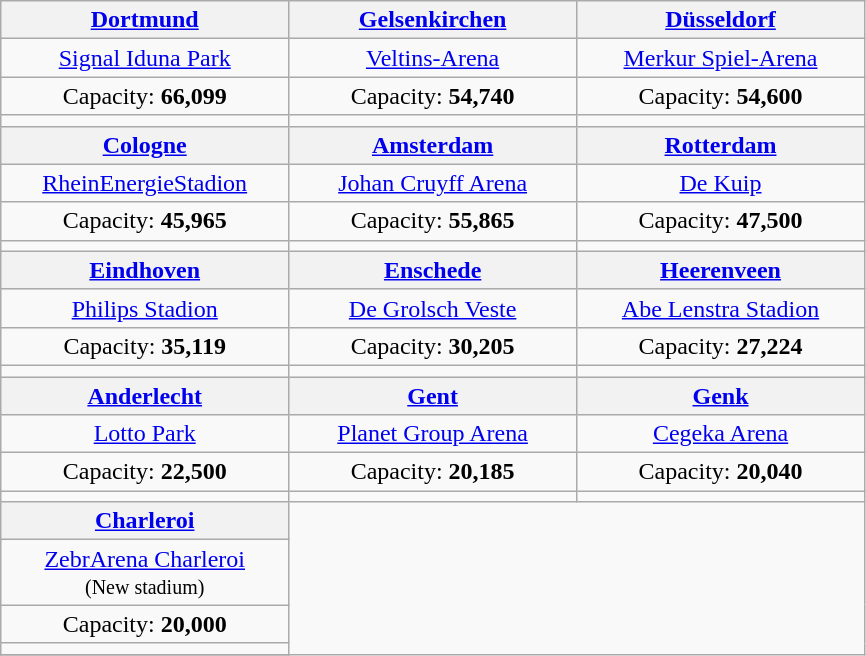<table class="wikitable" style="text-align:center">
<tr>
<th><a href='#'>Dortmund</a></th>
<th width=25%><a href='#'>Gelsenkirchen</a></th>
<th width=25%><a href='#'>Düsseldorf</a></th>
</tr>
<tr>
<td><a href='#'>Signal Iduna Park</a></td>
<td><a href='#'>Veltins-Arena</a></td>
<td><a href='#'>Merkur Spiel-Arena</a></td>
</tr>
<tr>
<td>Capacity: <strong>66,099</strong></td>
<td>Capacity: <strong>54,740</strong></td>
<td>Capacity: <strong>54,600</strong></td>
</tr>
<tr>
<td></td>
<td></td>
<td></td>
</tr>
<tr>
<th><a href='#'>Cologne</a></th>
<th width=25%><a href='#'>Amsterdam</a></th>
<th width=25%><a href='#'>Rotterdam</a></th>
</tr>
<tr>
<td><a href='#'>RheinEnergieStadion</a></td>
<td><a href='#'>Johan Cruyff Arena</a></td>
<td><a href='#'>De Kuip</a></td>
</tr>
<tr>
<td>Capacity: <strong>45,965</strong></td>
<td>Capacity: <strong>55,865</strong></td>
<td>Capacity: <strong>47,500</strong></td>
</tr>
<tr>
<td></td>
<td></td>
<td></td>
</tr>
<tr>
<th><a href='#'>Eindhoven</a></th>
<th width=25%><a href='#'>Enschede</a></th>
<th width=25%><a href='#'>Heerenveen</a></th>
</tr>
<tr>
<td><a href='#'>Philips Stadion</a></td>
<td><a href='#'>De Grolsch Veste</a></td>
<td><a href='#'>Abe Lenstra Stadion</a></td>
</tr>
<tr>
<td>Capacity: <strong>35,119</strong></td>
<td>Capacity: <strong>30,205</strong></td>
<td>Capacity: <strong>27,224</strong></td>
</tr>
<tr>
<td></td>
<td></td>
<td></td>
</tr>
<tr>
<th><a href='#'>Anderlecht</a></th>
<th width=25%><a href='#'>Gent</a></th>
<th width=25%><a href='#'>Genk</a></th>
</tr>
<tr>
<td><a href='#'>Lotto Park</a></td>
<td><a href='#'>Planet Group Arena</a></td>
<td><a href='#'>Cegeka Arena</a></td>
</tr>
<tr>
<td>Capacity: <strong>22,500</strong></td>
<td>Capacity: <strong>20,185</strong></td>
<td>Capacity: <strong>20,040</strong></td>
</tr>
<tr>
<td></td>
<td></td>
<td></td>
</tr>
<tr>
<th width=25%><a href='#'>Charleroi</a></th>
</tr>
<tr>
<td><a href='#'>ZebrArena Charleroi</a><br><small>(New stadium)</small></td>
</tr>
<tr>
<td>Capacity: <strong>20,000</strong></td>
</tr>
<tr>
<td></td>
</tr>
<tr>
</tr>
</table>
